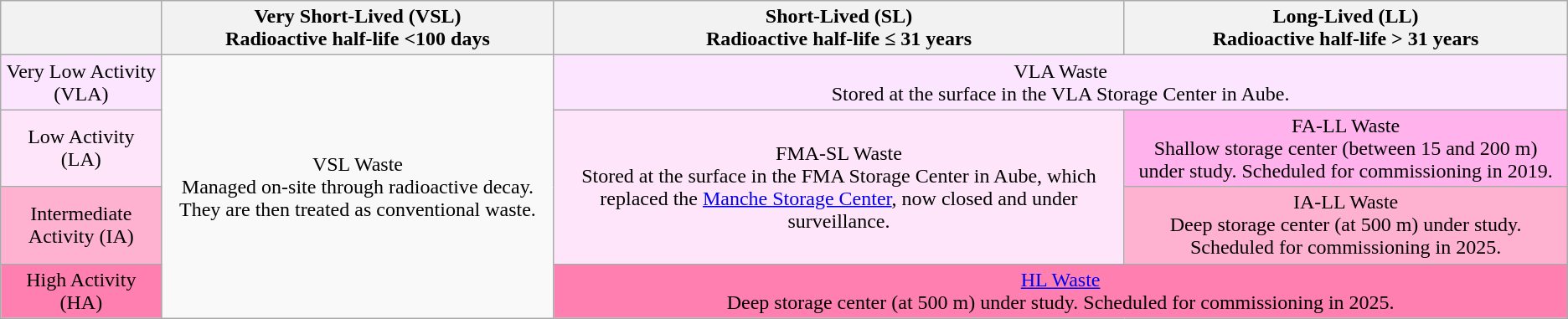<table class="wikitable sortable" style="text-align:center">
<tr>
<th></th>
<th>Very Short-Lived (VSL) <br> Radioactive half-life <100 days</th>
<th><strong>Short-Lived</strong> (SL) <br> Radioactive half-life ≤ 31 years</th>
<th>Long-Lived (LL) <br> Radioactive half-life > 31 years</th>
</tr>
<tr>
<td bgcolor=#FCE5FF>Very Low Activity (VLA)</td>
<td rowspan="4" scope="row">VSL Waste <br> Managed on-site through radioactive decay. They are then treated as conventional waste.</td>
<td colspan="2" scope="col" bgcolor="#FCE5FF">VLA Waste <br> Stored at the surface in the VLA Storage Center in Aube.</td>
</tr>
<tr>
<td bgcolor=#FFE5F9>Low Activity (LA)</td>
<td rowspan="2" scope="row" bgcolor="#FFE5F9">FMA-SL Waste <br> Stored at the surface in the FMA Storage Center in Aube, which replaced the <a href='#'>Manche Storage Center</a>, now closed and under surveillance.</td>
<td bgcolor="#FFB2EC">FA-LL Waste <br> Shallow storage center (between 15 and 200 m) under study. Scheduled for commissioning in 2019.</td>
</tr>
<tr>
<td bgcolor=#FFB2D0>Intermediate Activity (IA)</td>
<td bgcolor="#FFB2D0">IA-LL Waste <br> Deep storage center (at 500 m) under study. Scheduled for commissioning in 2025.</td>
</tr>
<tr>
<td bgcolor=#FF80B0>High Activity (HA)</td>
<td colspan="2" scope="col" bgcolor="#FF80B0"><a href='#'>HL Waste</a> <br> Deep storage center (at 500 m) under study. Scheduled for commissioning in 2025.</td>
</tr>
</table>
